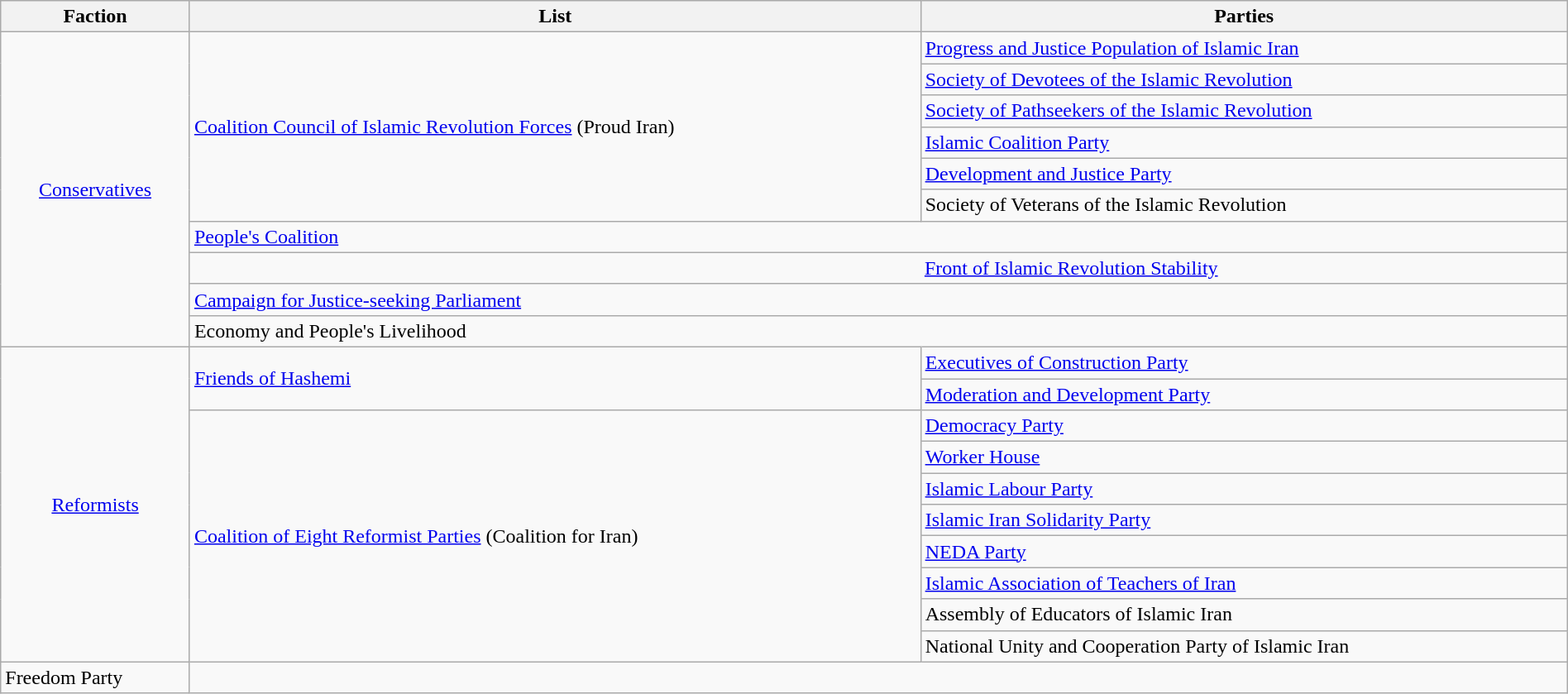<table class="wikitable" style="margin:auto; width:100%;">
<tr>
<th>Faction</th>
<th>List</th>
<th>Parties</th>
</tr>
<tr>
<td rowspan="10" align=center><a href='#'>Conservatives</a></td>
<td rowspan="6"><a href='#'>Coalition Council of Islamic Revolution Forces</a> (Proud Iran)</td>
<td><a href='#'>Progress and Justice Population of Islamic Iran</a></td>
</tr>
<tr>
<td><a href='#'>Society of Devotees of the Islamic Revolution</a></td>
</tr>
<tr>
<td><a href='#'>Society of Pathseekers of the Islamic Revolution</a></td>
</tr>
<tr>
<td><a href='#'>Islamic Coalition Party</a></td>
</tr>
<tr>
<td><a href='#'>Development and Justice Party</a></td>
</tr>
<tr>
<td>Society of Veterans of the Islamic Revolution</td>
</tr>
<tr>
<td style="border-right-style:hidden"><a href='#'>People's Coalition</a></td>
<td></td>
</tr>
<tr>
<td style="border-right-style:hidden"></td>
<td><a href='#'>Front of Islamic Revolution Stability</a></td>
</tr>
<tr>
<td style="border-right-style:hidden"><a href='#'>Campaign for Justice-seeking Parliament</a></td>
<td></td>
</tr>
<tr>
<td style="border-right-style:hidden">Economy and People's Livelihood</td>
<td></td>
</tr>
<tr>
<td rowspan="10" align=center><a href='#'>Reformists</a></td>
<td rowspan="2"><a href='#'>Friends of Hashemi</a></td>
<td><a href='#'>Executives of Construction Party</a></td>
</tr>
<tr>
<td><a href='#'>Moderation and Development Party</a></td>
</tr>
<tr>
<td rowspan="8"><a href='#'>Coalition of Eight Reformist Parties</a> (Coalition for Iran)</td>
<td><a href='#'>Democracy Party</a></td>
</tr>
<tr>
<td><a href='#'>Worker House</a></td>
</tr>
<tr>
<td><a href='#'>Islamic Labour Party</a></td>
</tr>
<tr>
<td><a href='#'>Islamic Iran Solidarity Party</a></td>
</tr>
<tr>
<td><a href='#'>NEDA Party</a></td>
</tr>
<tr>
<td><a href='#'>Islamic Association of Teachers of Iran</a></td>
</tr>
<tr>
<td>Assembly of Educators of Islamic Iran</td>
</tr>
<tr>
<td>National Unity and Cooperation Party of Islamic Iran</td>
</tr>
<tr>
<td>Freedom Party</td>
</tr>
</table>
